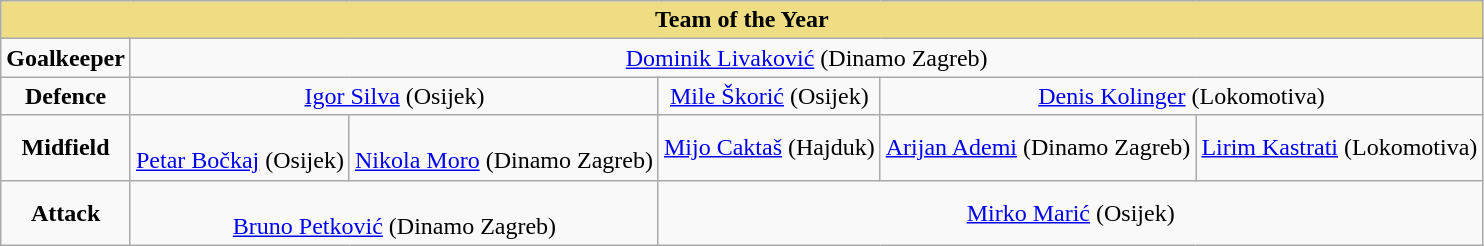<table class="wikitable" style="text-align:center">
<tr>
<th style="background-color: #eedd82"     colspan="13">Team of the Year</th>
</tr>
<tr>
<td><strong>Goalkeeper</strong></td>
<td colspan="13"> <a href='#'>Dominik Livaković</a> (Dinamo Zagreb)</td>
</tr>
<tr>
<td><strong>Defence</strong></td>
<td colspan="3">  <a href='#'>Igor Silva</a> (Osijek)</td>
<td colspan="1"> <a href='#'>Mile Škorić</a> (Osijek)</td>
<td colspan="3"> <a href='#'>Denis Kolinger</a> (Lokomotiva)</td>
</tr>
<tr>
<td><strong>Midfield</strong></td>
<td><br> <a href='#'>Petar Bočkaj</a> (Osijek)</td>
<td colspan="2"><br> <a href='#'>Nikola Moro</a> (Dinamo Zagreb)</td>
<td> <a href='#'>Mijo Caktaš</a> (Hajduk)</td>
<td> <a href='#'>Arijan Ademi</a> (Dinamo Zagreb)</td>
<td> <a href='#'>Lirim Kastrati</a> (Lokomotiva)</td>
</tr>
<tr>
<td><strong>Attack</strong></td>
<td colspan="3"><br> <a href='#'>Bruno Petković</a> (Dinamo Zagreb)</td>
<td colspan="3"> <a href='#'>Mirko Marić</a> (Osijek)</td>
</tr>
</table>
